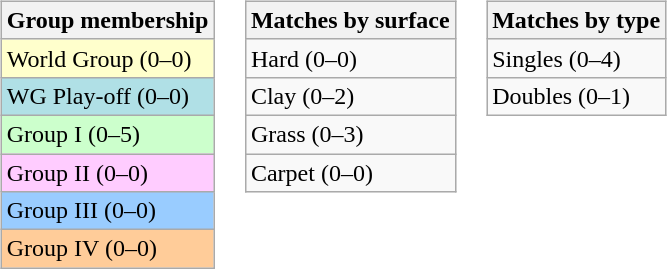<table>
<tr valign=top>
<td><br><table class=wikitable>
<tr>
<th>Group membership</th>
</tr>
<tr bgcolor=#FFFFCC>
<td>World Group (0–0)</td>
</tr>
<tr style="background:#B0E0E6;">
<td>WG Play-off (0–0)</td>
</tr>
<tr bgcolor=#CCFFCC>
<td>Group I (0–5)</td>
</tr>
<tr bgcolor=#FFCCFF>
<td>Group II (0–0)</td>
</tr>
<tr bgcolor=#99CCFF>
<td>Group III (0–0)</td>
</tr>
<tr bgcolor=#FFCC99>
<td>Group IV (0–0)</td>
</tr>
</table>
</td>
<td><br><table class=wikitable>
<tr>
<th>Matches by surface</th>
</tr>
<tr>
<td>Hard (0–0)</td>
</tr>
<tr>
<td>Clay (0–2)</td>
</tr>
<tr>
<td>Grass (0–3)</td>
</tr>
<tr>
<td>Carpet (0–0)</td>
</tr>
</table>
</td>
<td><br><table class=wikitable>
<tr>
<th>Matches by type</th>
</tr>
<tr>
<td>Singles (0–4)</td>
</tr>
<tr>
<td>Doubles (0–1)</td>
</tr>
</table>
</td>
</tr>
</table>
